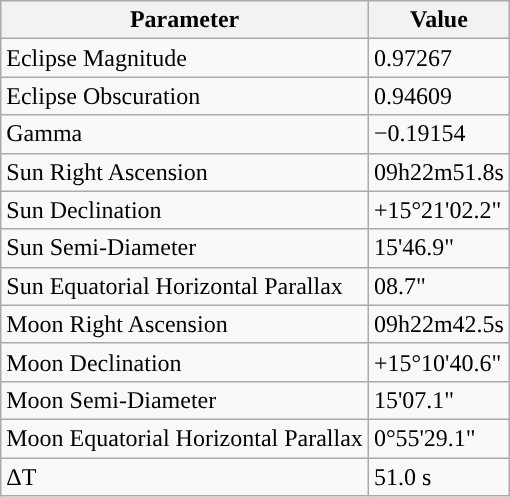<table class="wikitable">
<tr>
<th>Parameter</th>
<th>Value</th>
</tr>
<tr>
<td>Eclipse Magnitude</td>
<td>0.97267</td>
</tr>
<tr>
<td>Eclipse Obscuration</td>
<td>0.94609</td>
</tr>
<tr>
<td>Gamma</td>
<td>−0.19154</td>
</tr>
<tr>
<td>Sun Right Ascension</td>
<td>09h22m51.8s</td>
</tr>
<tr>
<td>Sun Declination</td>
<td>+15°21'02.2"</td>
</tr>
<tr>
<td>Sun Semi-Diameter</td>
<td>15'46.9"</td>
</tr>
<tr>
<td>Sun Equatorial Horizontal Parallax</td>
<td>08.7"</td>
</tr>
<tr>
<td>Moon Right Ascension</td>
<td>09h22m42.5s</td>
</tr>
<tr>
<td>Moon Declination</td>
<td>+15°10'40.6"</td>
</tr>
<tr>
<td>Moon Semi-Diameter</td>
<td>15'07.1"</td>
</tr>
<tr>
<td>Moon Equatorial Horizontal Parallax</td>
<td>0°55'29.1"</td>
</tr>
<tr>
<td>ΔT</td>
<td>51.0 s</td>
</tr>
</table>
